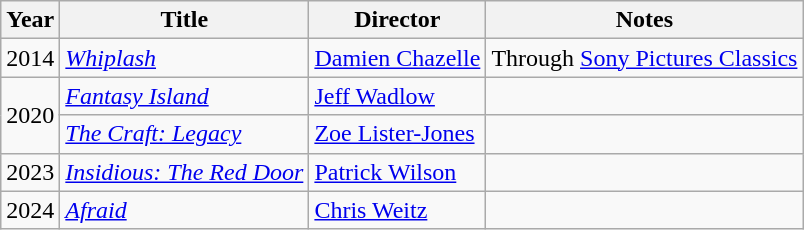<table class="wikitable">
<tr>
<th>Year</th>
<th>Title</th>
<th>Director</th>
<th>Notes</th>
</tr>
<tr>
<td>2014</td>
<td><em><a href='#'>Whiplash</a></em></td>
<td><a href='#'>Damien Chazelle</a></td>
<td>Through <a href='#'>Sony Pictures Classics</a></td>
</tr>
<tr>
<td rowspan=2>2020</td>
<td><em><a href='#'>Fantasy Island</a></em></td>
<td><a href='#'>Jeff Wadlow</a></td>
<td></td>
</tr>
<tr>
<td><em><a href='#'>The Craft: Legacy</a></em></td>
<td><a href='#'>Zoe Lister-Jones</a></td>
<td></td>
</tr>
<tr>
<td>2023</td>
<td><em><a href='#'>Insidious: The Red Door</a></em></td>
<td><a href='#'>Patrick Wilson</a></td>
<td></td>
</tr>
<tr>
<td>2024</td>
<td><em><a href='#'>Afraid</a></em></td>
<td><a href='#'>Chris Weitz</a></td>
<td></td>
</tr>
</table>
